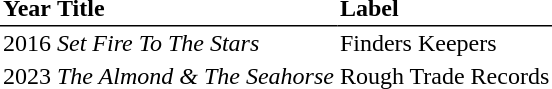<table border=0 cellpadding=2 style="border-collapse:collapse;">
<tr style="border-bottom:1px solid black;">
<th align=left>Year</th>
<th align=left>Title</th>
<th align=left>Label</th>
</tr>
<tr>
<td>2016</td>
<td><em>Set Fire To The Stars</em></td>
<td>Finders Keepers</td>
</tr>
<tr>
<td>2023</td>
<td><em>The Almond & The Seahorse</em></td>
<td>Rough Trade Records</td>
</tr>
</table>
